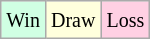<table class="wikitable">
<tr>
<td style="background-color: #d0ffe3;"><small>Win</small></td>
<td style="background-color: #ffffdd;"><small>Draw</small></td>
<td style="background-color: #ffd0e3;"><small>Loss</small></td>
</tr>
</table>
